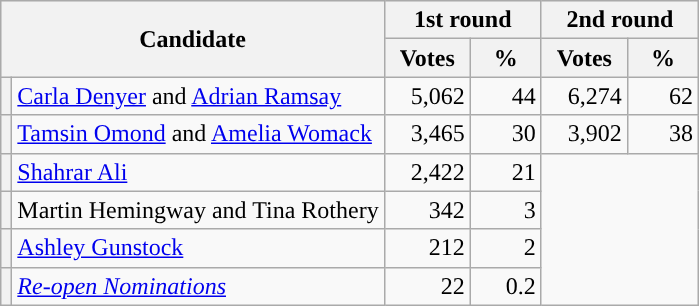<table class="wikitable">
<tr style="background:#e9e9e9;">
<th colspan="2" rowspan="2">Candidate</th>
<th colspan="2">1st round</th>
<th colspan="2">2nd round</th>
</tr>
<tr>
<th style="width: 50px">Votes</th>
<th style="width: 40px">%</th>
<th style="width: 50px">Votes</th>
<th style="width: 40px">%</th>
</tr>
<tr>
<th style="background-color: "></th>
<td><a href='#'>Carla Denyer</a> and <a href='#'>Adrian Ramsay</a></td>
<td style="text-align:right;">5,062</td>
<td style="text-align:right;">44</td>
<td style="text-align:right;">6,274</td>
<td style="text-align:right;">62</td>
</tr>
<tr>
<th style="background-color: "></th>
<td><a href='#'>Tamsin Omond</a> and <a href='#'>Amelia Womack</a></td>
<td style="text-align:right;">3,465</td>
<td style="text-align:right;">30</td>
<td style="text-align:right;">3,902</td>
<td style="text-align:right;">38</td>
</tr>
<tr>
<th style="background-color: "></th>
<td><a href='#'>Shahrar Ali</a></td>
<td style="text-align:right;">2,422</td>
<td style="text-align:right;">21</td>
</tr>
<tr>
<th style="background-color: "></th>
<td>Martin Hemingway and Tina Rothery</td>
<td style="text-align:right;">342</td>
<td style="text-align:right;">3</td>
</tr>
<tr>
<th style="background-color: "></th>
<td><a href='#'>Ashley Gunstock</a></td>
<td style="text-align:right;">212</td>
<td style="text-align:right;">2</td>
</tr>
<tr>
<th style="background-color: "></th>
<td><em><a href='#'>Re-open Nominations</a></em></td>
<td style="text-align:right;">22</td>
<td style="text-align:right;">0.2</td>
</tr>
</table>
